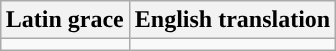<table class="wikitable" style="margin-left: auto; margin-right: auto; border: none">
<tr>
<th>Latin grace</th>
<th>English translation</th>
</tr>
<tr>
<td></td>
<td></td>
</tr>
</table>
